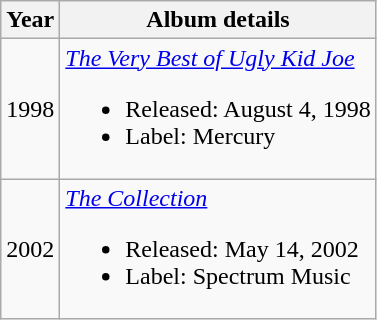<table class="wikitable" style="text-align:center;">
<tr>
<th>Year</th>
<th>Album details</th>
</tr>
<tr>
<td>1998</td>
<td style="text-align:left;"><em><a href='#'>The Very Best of Ugly Kid Joe</a></em><br><ul><li>Released: August 4, 1998</li><li>Label: Mercury</li></ul></td>
</tr>
<tr>
<td>2002</td>
<td style="text-align:left;"><em><a href='#'>The Collection</a></em><br><ul><li>Released: May 14, 2002</li><li>Label: Spectrum Music</li></ul></td>
</tr>
</table>
